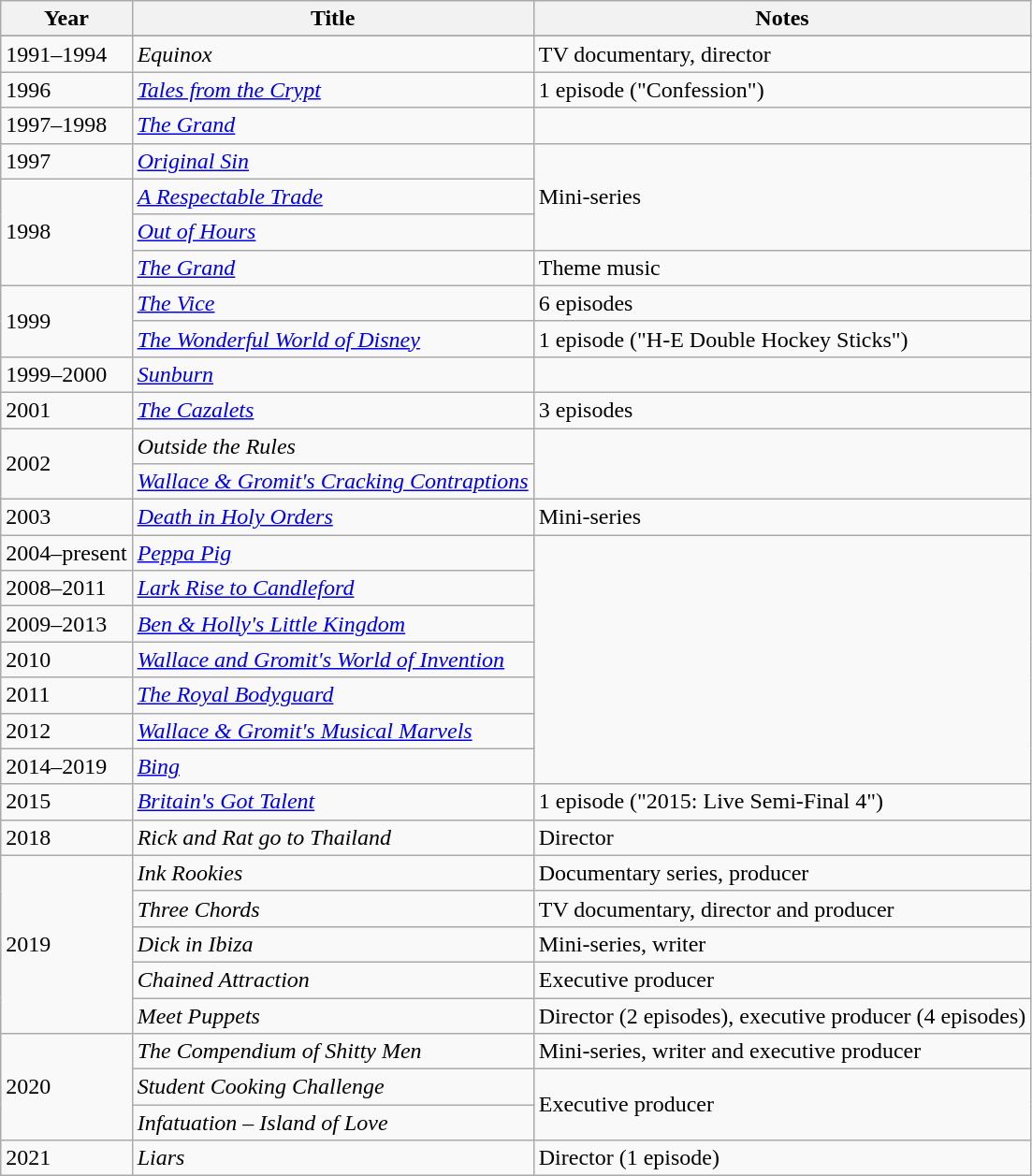<table class="wikitable sortable" width="auto">
<tr>
<th>Year</th>
<th>Title</th>
<th>Notes</th>
</tr>
<tr>
</tr>
<tr>
<td>1991–1994</td>
<td><em>Equinox</em></td>
<td>TV documentary, director</td>
</tr>
<tr>
<td>1996</td>
<td><em><a href='#'>Tales from the Crypt</a></em></td>
<td>1 episode ("Confession")</td>
</tr>
<tr>
<td>1997–1998</td>
<td><em><a href='#'>The Grand</a></em></td>
<td></td>
</tr>
<tr>
<td>1997</td>
<td><em><a href='#'>Original Sin</a></em></td>
<td rowspan="3">Mini-series</td>
</tr>
<tr>
<td rowspan="3">1998</td>
<td><em><a href='#'>A Respectable Trade</a></em></td>
</tr>
<tr>
<td><em><a href='#'>Out of Hours</a></em></td>
</tr>
<tr>
<td><em><a href='#'>The Grand</a></em></td>
<td>Theme music</td>
</tr>
<tr>
<td rowspan="2">1999</td>
<td><em><a href='#'>The Vice</a></em></td>
<td>6 episodes</td>
</tr>
<tr>
<td><em><a href='#'>The Wonderful World of Disney</a></em></td>
<td>1 episode ("H-E Double Hockey Sticks")</td>
</tr>
<tr>
<td>1999–2000</td>
<td><em><a href='#'>Sunburn</a></em></td>
<td></td>
</tr>
<tr>
<td>2001</td>
<td><em><a href='#'>The Cazalets</a></em></td>
<td>3 episodes</td>
</tr>
<tr>
<td rowspan="2">2002</td>
<td><em>Outside the Rules</em></td>
<td rowspan="2"></td>
</tr>
<tr>
<td><em><a href='#'>Wallace & Gromit's Cracking Contraptions</a></em></td>
</tr>
<tr>
<td>2003</td>
<td><em><a href='#'>Death in Holy Orders</a></em></td>
<td>Mini-series</td>
</tr>
<tr>
<td>2004–present</td>
<td><em><a href='#'>Peppa Pig</a></em></td>
<td rowspan="7"></td>
</tr>
<tr>
<td>2008–2011</td>
<td><em><a href='#'>Lark Rise to Candleford</a></em></td>
</tr>
<tr>
<td>2009–2013</td>
<td><em><a href='#'>Ben & Holly's Little Kingdom</a></em></td>
</tr>
<tr>
<td>2010</td>
<td><em><a href='#'>Wallace and Gromit's World of Invention</a></em></td>
</tr>
<tr>
<td>2011</td>
<td><em><a href='#'>The Royal Bodyguard</a></em></td>
</tr>
<tr>
<td>2012</td>
<td><em><a href='#'>Wallace & Gromit's Musical Marvels</a></em></td>
</tr>
<tr>
<td>2014–2019</td>
<td><em><a href='#'>Bing</a></em></td>
</tr>
<tr>
<td>2015</td>
<td><em><a href='#'>Britain's Got Talent</a></em></td>
<td>1 episode ("2015: Live Semi-Final 4")</td>
</tr>
<tr>
<td>2018</td>
<td><em>Rick and Rat go to Thailand</em></td>
<td>Director</td>
</tr>
<tr>
<td rowspan="5">2019</td>
<td><em>Ink Rookies</em></td>
<td>Documentary series, producer</td>
</tr>
<tr>
<td><em>Three Chords</em></td>
<td>TV documentary, director and producer</td>
</tr>
<tr>
<td><em>Dick in Ibiza</em></td>
<td>Mini-series, writer</td>
</tr>
<tr>
<td><em>Chained Attraction</em></td>
<td>Executive producer</td>
</tr>
<tr>
<td><em>Meet Puppets</em></td>
<td>Director (2 episodes), executive producer (4 episodes)</td>
</tr>
<tr>
<td rowspan="3">2020</td>
<td><em>The Compendium of Shitty Men</em></td>
<td>Mini-series, writer and executive producer</td>
</tr>
<tr>
<td><em>Student Cooking Challenge</em></td>
<td rowspan="2">Executive producer</td>
</tr>
<tr>
<td><em>Infatuation – Island of Love</em></td>
</tr>
<tr>
<td>2021</td>
<td><em>Liars</em></td>
<td>Director (1 episode)</td>
</tr>
</table>
